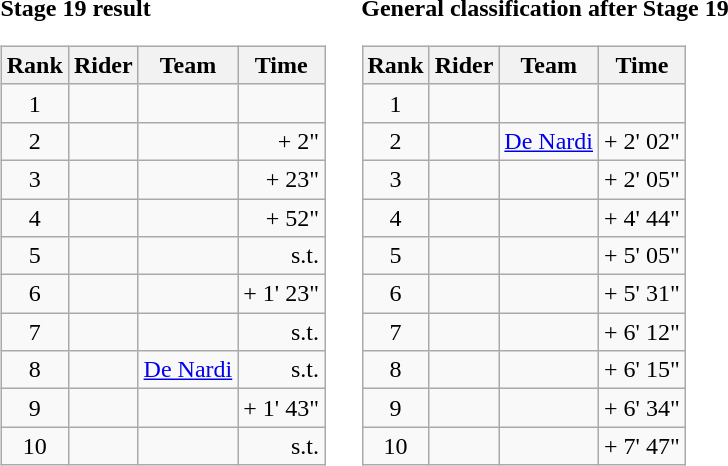<table>
<tr>
<td><strong>Stage 19 result</strong><br><table class="wikitable">
<tr>
<th scope="col">Rank</th>
<th scope="col">Rider</th>
<th scope="col">Team</th>
<th scope="col">Time</th>
</tr>
<tr>
<td style="text-align:center;">1</td>
<td></td>
<td></td>
<td style="text-align:right;"></td>
</tr>
<tr>
<td style="text-align:center;">2</td>
<td></td>
<td></td>
<td style="text-align:right;">+ 2"</td>
</tr>
<tr>
<td style="text-align:center;">3</td>
<td></td>
<td></td>
<td style="text-align:right;">+ 23"</td>
</tr>
<tr>
<td style="text-align:center;">4</td>
<td></td>
<td></td>
<td style="text-align:right;">+ 52"</td>
</tr>
<tr>
<td style="text-align:center;">5</td>
<td></td>
<td></td>
<td style="text-align:right;">s.t.</td>
</tr>
<tr>
<td style="text-align:center;">6</td>
<td></td>
<td></td>
<td style="text-align:right;">+ 1' 23"</td>
</tr>
<tr>
<td style="text-align:center;">7</td>
<td></td>
<td></td>
<td style="text-align:right;">s.t.</td>
</tr>
<tr>
<td style="text-align:center;">8</td>
<td></td>
<td><a href='#'>De Nardi</a></td>
<td style="text-align:right;">s.t.</td>
</tr>
<tr>
<td style="text-align:center;">9</td>
<td></td>
<td></td>
<td style="text-align:right;">+ 1' 43"</td>
</tr>
<tr>
<td style="text-align:center;">10</td>
<td></td>
<td></td>
<td style="text-align:right;">s.t.</td>
</tr>
</table>
</td>
<td></td>
<td><strong>General classification after Stage 19</strong><br><table class="wikitable">
<tr>
<th scope="col">Rank</th>
<th scope="col">Rider</th>
<th scope="col">Team</th>
<th scope="col">Time</th>
</tr>
<tr>
<td style="text-align:center;">1</td>
<td></td>
<td></td>
<td style="text-align:right;"></td>
</tr>
<tr>
<td style="text-align:center;">2</td>
<td></td>
<td><a href='#'>De Nardi</a></td>
<td style="text-align:right;">+ 2' 02"</td>
</tr>
<tr>
<td style="text-align:center;">3</td>
<td></td>
<td></td>
<td style="text-align:right;">+ 2' 05"</td>
</tr>
<tr>
<td style="text-align:center;">4</td>
<td></td>
<td></td>
<td style="text-align:right;">+ 4' 44"</td>
</tr>
<tr>
<td style="text-align:center;">5</td>
<td></td>
<td></td>
<td style="text-align:right;">+ 5' 05"</td>
</tr>
<tr>
<td style="text-align:center;">6</td>
<td></td>
<td></td>
<td style="text-align:right;">+ 5' 31"</td>
</tr>
<tr>
<td style="text-align:center;">7</td>
<td></td>
<td></td>
<td style="text-align:right;">+ 6' 12"</td>
</tr>
<tr>
<td style="text-align:center;">8</td>
<td></td>
<td></td>
<td style="text-align:right;">+ 6' 15"</td>
</tr>
<tr>
<td style="text-align:center;">9</td>
<td></td>
<td></td>
<td style="text-align:right;">+ 6' 34"</td>
</tr>
<tr>
<td style="text-align:center;">10</td>
<td></td>
<td></td>
<td style="text-align:right;">+ 7' 47"</td>
</tr>
</table>
</td>
</tr>
</table>
